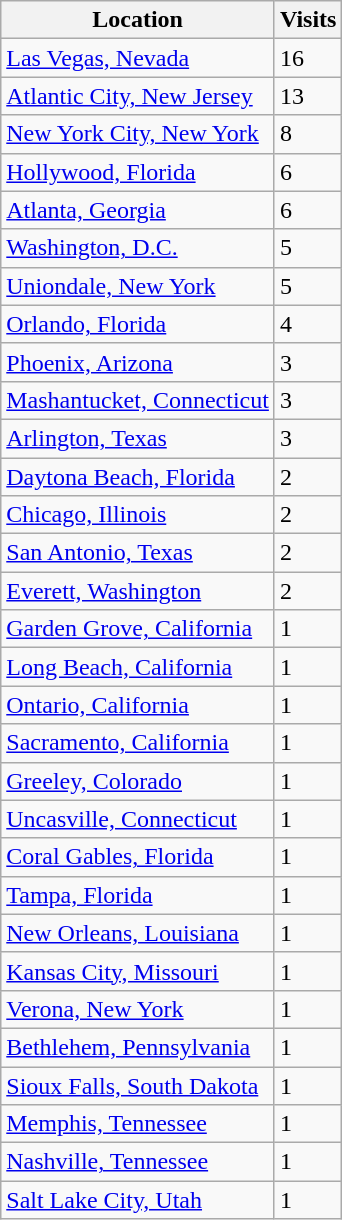<table class="wikitable sortable">
<tr>
<th>Location</th>
<th>Visits</th>
</tr>
<tr>
<td><a href='#'>Las Vegas, Nevada</a></td>
<td>16</td>
</tr>
<tr>
<td><a href='#'>Atlantic City, New Jersey</a></td>
<td>13</td>
</tr>
<tr>
<td><a href='#'>New York City, New York</a></td>
<td>8</td>
</tr>
<tr>
<td><a href='#'>Hollywood, Florida</a></td>
<td>6</td>
</tr>
<tr>
<td><a href='#'>Atlanta, Georgia</a></td>
<td>6</td>
</tr>
<tr>
<td><a href='#'>Washington, D.C.</a></td>
<td>5</td>
</tr>
<tr>
<td><a href='#'>Uniondale, New York</a></td>
<td>5</td>
</tr>
<tr>
<td><a href='#'>Orlando, Florida</a></td>
<td>4</td>
</tr>
<tr>
<td><a href='#'>Phoenix, Arizona</a></td>
<td>3</td>
</tr>
<tr>
<td><a href='#'>Mashantucket, Connecticut</a></td>
<td>3</td>
</tr>
<tr>
<td><a href='#'>Arlington, Texas</a></td>
<td>3</td>
</tr>
<tr>
<td><a href='#'>Daytona Beach, Florida</a></td>
<td>2</td>
</tr>
<tr>
<td><a href='#'>Chicago, Illinois</a></td>
<td>2</td>
</tr>
<tr>
<td><a href='#'>San Antonio, Texas</a></td>
<td>2</td>
</tr>
<tr>
<td><a href='#'>Everett, Washington</a></td>
<td>2</td>
</tr>
<tr>
<td><a href='#'>Garden Grove, California</a></td>
<td>1</td>
</tr>
<tr>
<td><a href='#'>Long Beach, California</a></td>
<td>1</td>
</tr>
<tr>
<td><a href='#'>Ontario, California</a></td>
<td>1</td>
</tr>
<tr>
<td><a href='#'>Sacramento, California</a></td>
<td>1</td>
</tr>
<tr>
<td><a href='#'>Greeley, Colorado</a></td>
<td>1</td>
</tr>
<tr>
<td><a href='#'>Uncasville, Connecticut</a></td>
<td>1</td>
</tr>
<tr>
<td><a href='#'>Coral Gables, Florida</a></td>
<td>1</td>
</tr>
<tr>
<td><a href='#'>Tampa, Florida</a></td>
<td>1</td>
</tr>
<tr>
<td><a href='#'>New Orleans, Louisiana</a></td>
<td>1</td>
</tr>
<tr>
<td><a href='#'>Kansas City, Missouri</a></td>
<td>1</td>
</tr>
<tr>
<td><a href='#'>Verona, New York</a></td>
<td>1</td>
</tr>
<tr>
<td><a href='#'>Bethlehem, Pennsylvania</a></td>
<td>1</td>
</tr>
<tr>
<td><a href='#'>Sioux Falls, South Dakota</a></td>
<td>1</td>
</tr>
<tr>
<td><a href='#'>Memphis, Tennessee</a></td>
<td>1</td>
</tr>
<tr>
<td><a href='#'>Nashville, Tennessee</a></td>
<td>1</td>
</tr>
<tr>
<td><a href='#'>Salt Lake City, Utah</a></td>
<td>1</td>
</tr>
</table>
